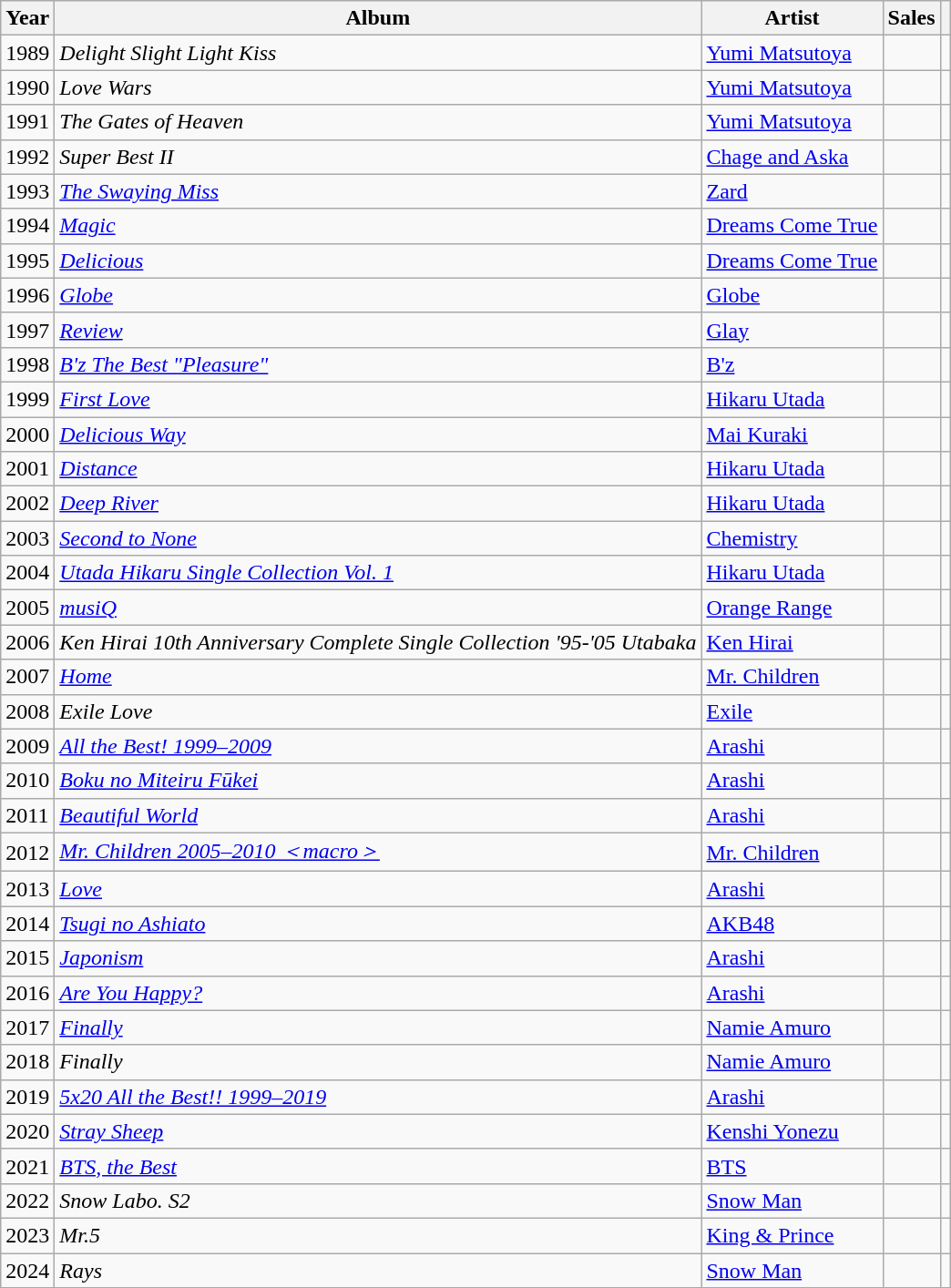<table class="wikitable sortable">
<tr>
<th>Year</th>
<th>Album</th>
<th>Artist</th>
<th>Sales</th>
<th class="unsortable"></th>
</tr>
<tr>
<td>1989</td>
<td><em>Delight Slight Light Kiss</em></td>
<td><a href='#'>Yumi Matsutoya</a></td>
<td></td>
<td></td>
</tr>
<tr>
<td>1990</td>
<td><em>Love Wars</em></td>
<td><a href='#'>Yumi Matsutoya</a></td>
<td></td>
<td></td>
</tr>
<tr>
<td>1991</td>
<td><em>The Gates of Heaven</em></td>
<td><a href='#'>Yumi Matsutoya</a></td>
<td></td>
<td></td>
</tr>
<tr>
<td>1992</td>
<td><em>Super Best II</em></td>
<td><a href='#'>Chage and Aska</a></td>
<td></td>
<td></td>
</tr>
<tr>
<td>1993</td>
<td><em><a href='#'>The Swaying Miss</a></em></td>
<td><a href='#'>Zard</a></td>
<td></td>
<td></td>
</tr>
<tr>
<td>1994</td>
<td><em><a href='#'>Magic</a></em></td>
<td><a href='#'>Dreams Come True</a></td>
<td></td>
<td></td>
</tr>
<tr>
<td>1995</td>
<td><em><a href='#'>Delicious</a></em></td>
<td><a href='#'>Dreams Come True</a></td>
<td></td>
<td></td>
</tr>
<tr>
<td>1996</td>
<td><em><a href='#'>Globe</a></em></td>
<td><a href='#'>Globe</a></td>
<td></td>
<td></td>
</tr>
<tr>
<td>1997</td>
<td><em><a href='#'>Review</a></em></td>
<td><a href='#'>Glay</a></td>
<td></td>
<td></td>
</tr>
<tr>
<td>1998</td>
<td><em><a href='#'>B'z The Best "Pleasure"</a></em></td>
<td><a href='#'>B'z</a></td>
<td></td>
<td></td>
</tr>
<tr>
<td>1999</td>
<td><em><a href='#'>First Love</a></em></td>
<td><a href='#'>Hikaru Utada</a></td>
<td></td>
<td></td>
</tr>
<tr>
<td>2000</td>
<td><em><a href='#'>Delicious Way</a></em></td>
<td><a href='#'>Mai Kuraki</a></td>
<td></td>
<td></td>
</tr>
<tr>
<td>2001</td>
<td><em><a href='#'>Distance</a></em></td>
<td><a href='#'>Hikaru Utada</a></td>
<td></td>
<td></td>
</tr>
<tr>
<td>2002</td>
<td><em><a href='#'>Deep River</a></em></td>
<td><a href='#'>Hikaru Utada</a></td>
<td></td>
<td></td>
</tr>
<tr>
<td>2003</td>
<td><em><a href='#'>Second to None</a></em></td>
<td><a href='#'>Chemistry</a></td>
<td></td>
<td></td>
</tr>
<tr>
<td>2004</td>
<td><em><a href='#'>Utada Hikaru Single Collection Vol. 1</a></em></td>
<td><a href='#'>Hikaru Utada</a></td>
<td></td>
<td></td>
</tr>
<tr>
<td>2005</td>
<td><em><a href='#'>musiQ</a></em></td>
<td><a href='#'>Orange Range</a></td>
<td></td>
<td></td>
</tr>
<tr>
<td>2006</td>
<td><em>Ken Hirai 10th Anniversary Complete Single Collection '95-'05 Utabaka</em></td>
<td><a href='#'>Ken Hirai</a></td>
<td></td>
<td></td>
</tr>
<tr>
<td>2007</td>
<td><em><a href='#'>Home</a></em></td>
<td><a href='#'>Mr. Children</a></td>
<td></td>
<td></td>
</tr>
<tr>
<td>2008</td>
<td><em>Exile Love</em></td>
<td><a href='#'>Exile</a></td>
<td></td>
<td></td>
</tr>
<tr>
<td>2009</td>
<td><em><a href='#'>All the Best! 1999–2009</a></em></td>
<td><a href='#'>Arashi</a></td>
<td></td>
<td></td>
</tr>
<tr>
<td>2010</td>
<td><em><a href='#'>Boku no Miteiru Fūkei</a></em></td>
<td><a href='#'>Arashi</a></td>
<td></td>
<td></td>
</tr>
<tr>
<td>2011</td>
<td><em><a href='#'>Beautiful World</a></em></td>
<td><a href='#'>Arashi</a></td>
<td></td>
<td></td>
</tr>
<tr>
<td>2012</td>
<td><em><a href='#'>Mr. Children 2005–2010 ＜macro＞</a></em></td>
<td><a href='#'>Mr. Children</a></td>
<td></td>
<td></td>
</tr>
<tr>
<td>2013</td>
<td><em><a href='#'>Love</a></em></td>
<td><a href='#'>Arashi</a></td>
<td></td>
<td></td>
</tr>
<tr>
<td>2014</td>
<td><em><a href='#'>Tsugi no Ashiato</a></em></td>
<td><a href='#'>AKB48</a></td>
<td></td>
<td></td>
</tr>
<tr>
<td>2015</td>
<td><em><a href='#'>Japonism</a></em></td>
<td><a href='#'>Arashi</a></td>
<td></td>
<td></td>
</tr>
<tr>
<td>2016</td>
<td><em><a href='#'>Are You Happy?</a></em></td>
<td><a href='#'>Arashi</a></td>
<td></td>
<td></td>
</tr>
<tr>
<td>2017</td>
<td><em><a href='#'>Finally</a></em></td>
<td><a href='#'>Namie Amuro</a></td>
<td></td>
<td></td>
</tr>
<tr>
<td>2018</td>
<td><em>Finally</em></td>
<td><a href='#'>Namie Amuro</a></td>
<td></td>
<td></td>
</tr>
<tr>
<td>2019</td>
<td><em><a href='#'>5x20 All the Best!! 1999–2019</a></em></td>
<td><a href='#'>Arashi</a></td>
<td></td>
<td></td>
</tr>
<tr>
<td>2020</td>
<td><em><a href='#'>Stray Sheep</a></em></td>
<td><a href='#'>Kenshi Yonezu</a></td>
<td></td>
<td></td>
</tr>
<tr>
<td>2021</td>
<td><em><a href='#'>BTS, the Best</a></em></td>
<td><a href='#'>BTS</a></td>
<td></td>
<td></td>
</tr>
<tr>
<td>2022</td>
<td><em>Snow Labo. S2</em></td>
<td><a href='#'>Snow Man</a></td>
<td></td>
<td></td>
</tr>
<tr>
<td>2023</td>
<td><em>Mr.5</em></td>
<td><a href='#'>King & Prince</a></td>
<td></td>
<td></td>
</tr>
<tr>
<td>2024</td>
<td><em>Rays</em></td>
<td><a href='#'>Snow Man</a></td>
<td></td>
<td></td>
</tr>
</table>
